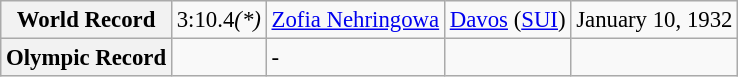<table class="wikitable" style="font-size:95%;">
<tr>
<th>World Record</th>
<td>3:10.4<em>(*)</em></td>
<td> <a href='#'>Zofia Nehringowa</a></td>
<td><a href='#'>Davos</a> (<a href='#'>SUI</a>)</td>
<td>January 10, 1932</td>
</tr>
<tr>
<th>Olympic Record</th>
<td></td>
<td>-</td>
<td></td>
<td></td>
</tr>
</table>
